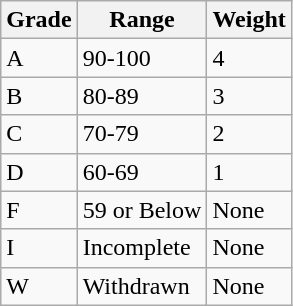<table class="wikitable">
<tr>
<th>Grade</th>
<th>Range</th>
<th>Weight</th>
</tr>
<tr>
<td>A</td>
<td>90-100</td>
<td>4</td>
</tr>
<tr>
<td>B</td>
<td>80-89</td>
<td>3</td>
</tr>
<tr>
<td>C</td>
<td>70-79</td>
<td>2</td>
</tr>
<tr>
<td>D</td>
<td>60-69</td>
<td>1</td>
</tr>
<tr>
<td>F</td>
<td>59 or Below</td>
<td>None</td>
</tr>
<tr>
<td>I</td>
<td>Incomplete</td>
<td>None</td>
</tr>
<tr>
<td>W</td>
<td>Withdrawn</td>
<td>None</td>
</tr>
</table>
